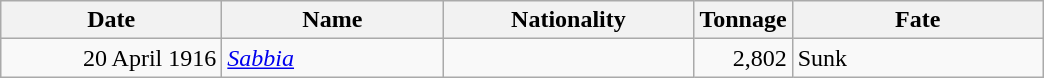<table class="wikitable sortable">
<tr>
<th width="140px">Date</th>
<th width="140px">Name</th>
<th width="160px">Nationality</th>
<th width="25px">Tonnage</th>
<th width="160px">Fate</th>
</tr>
<tr>
<td align="right">20 April 1916</td>
<td align="left"><a href='#'><em>Sabbia</em></a></td>
<td align="left"></td>
<td align="right">2,802</td>
<td align="left">Sunk</td>
</tr>
</table>
